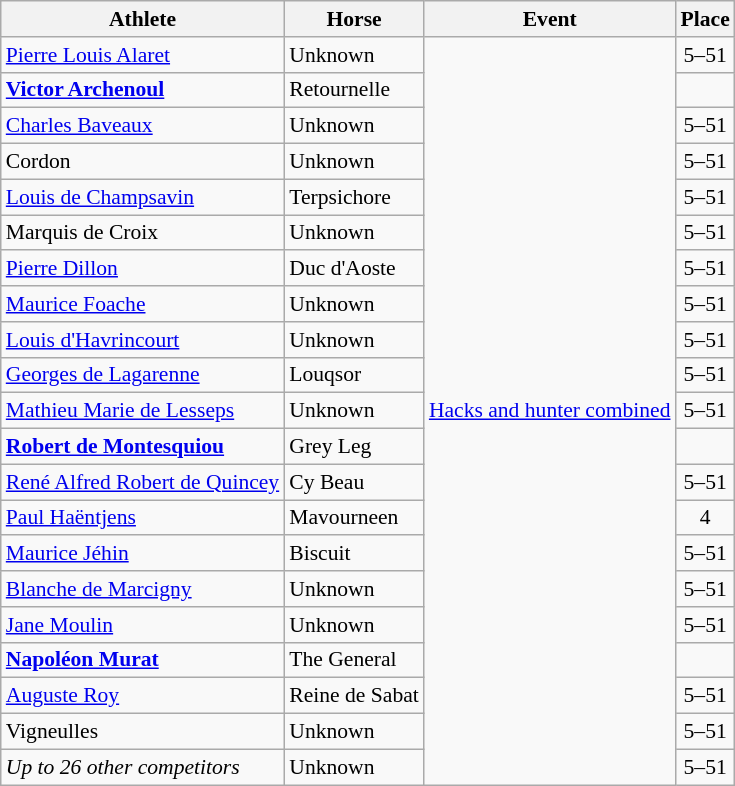<table class="wikitable sortable" style="text-align:center; font-size:90%">
<tr>
<th>Athlete</th>
<th>Horse</th>
<th>Event</th>
<th>Place</th>
</tr>
<tr>
<td align=left><a href='#'>Pierre Louis Alaret</a></td>
<td align=left>Unknown</td>
<td rowspan=21 align=left><a href='#'>Hacks and hunter combined</a></td>
<td>5–51</td>
</tr>
<tr>
<td align=left><strong><a href='#'>Victor Archenoul</a></strong></td>
<td align=left>Retournelle</td>
<td></td>
</tr>
<tr>
<td align=left><a href='#'>Charles Baveaux</a></td>
<td align=left>Unknown</td>
<td>5–51</td>
</tr>
<tr>
<td align=left>Cordon</td>
<td align=left>Unknown</td>
<td>5–51</td>
</tr>
<tr>
<td align=left><a href='#'>Louis de Champsavin</a></td>
<td align=left>Terpsichore</td>
<td>5–51</td>
</tr>
<tr>
<td align=left>Marquis de Croix</td>
<td align=left>Unknown</td>
<td>5–51</td>
</tr>
<tr>
<td align=left><a href='#'>Pierre Dillon</a></td>
<td align=left>Duc d'Aoste</td>
<td>5–51</td>
</tr>
<tr>
<td align=left><a href='#'>Maurice Foache</a></td>
<td align=left>Unknown</td>
<td>5–51</td>
</tr>
<tr>
<td align=left><a href='#'>Louis d'Havrincourt</a></td>
<td align=left>Unknown</td>
<td>5–51</td>
</tr>
<tr>
<td align=left><a href='#'>Georges de Lagarenne</a></td>
<td align=left>Louqsor</td>
<td>5–51</td>
</tr>
<tr>
<td align=left><a href='#'>Mathieu Marie de Lesseps</a></td>
<td align=left>Unknown</td>
<td>5–51</td>
</tr>
<tr>
<td align=left><strong><a href='#'>Robert de Montesquiou</a></strong></td>
<td align=left>Grey Leg</td>
<td></td>
</tr>
<tr>
<td align=left><a href='#'>René Alfred Robert de Quincey</a></td>
<td align=left>Cy Beau</td>
<td>5–51</td>
</tr>
<tr>
<td align=left><a href='#'>Paul Haëntjens</a></td>
<td align=left>Mavourneen</td>
<td>4</td>
</tr>
<tr>
<td align=left><a href='#'>Maurice Jéhin</a></td>
<td align=left>Biscuit</td>
<td>5–51</td>
</tr>
<tr>
<td align=left><a href='#'>Blanche de Marcigny</a></td>
<td align=left>Unknown</td>
<td>5–51</td>
</tr>
<tr>
<td align=left><a href='#'>Jane Moulin</a></td>
<td align=left>Unknown</td>
<td>5–51</td>
</tr>
<tr>
<td align=left><strong><a href='#'>Napoléon Murat</a></strong></td>
<td align=left>The General</td>
<td></td>
</tr>
<tr>
<td align=left><a href='#'>Auguste Roy</a></td>
<td align=left>Reine de Sabat</td>
<td>5–51</td>
</tr>
<tr>
<td align=left>Vigneulles</td>
<td align=left>Unknown</td>
<td>5–51</td>
</tr>
<tr>
<td align=left><em>Up to 26 other competitors</em></td>
<td align=left>Unknown</td>
<td>5–51</td>
</tr>
</table>
